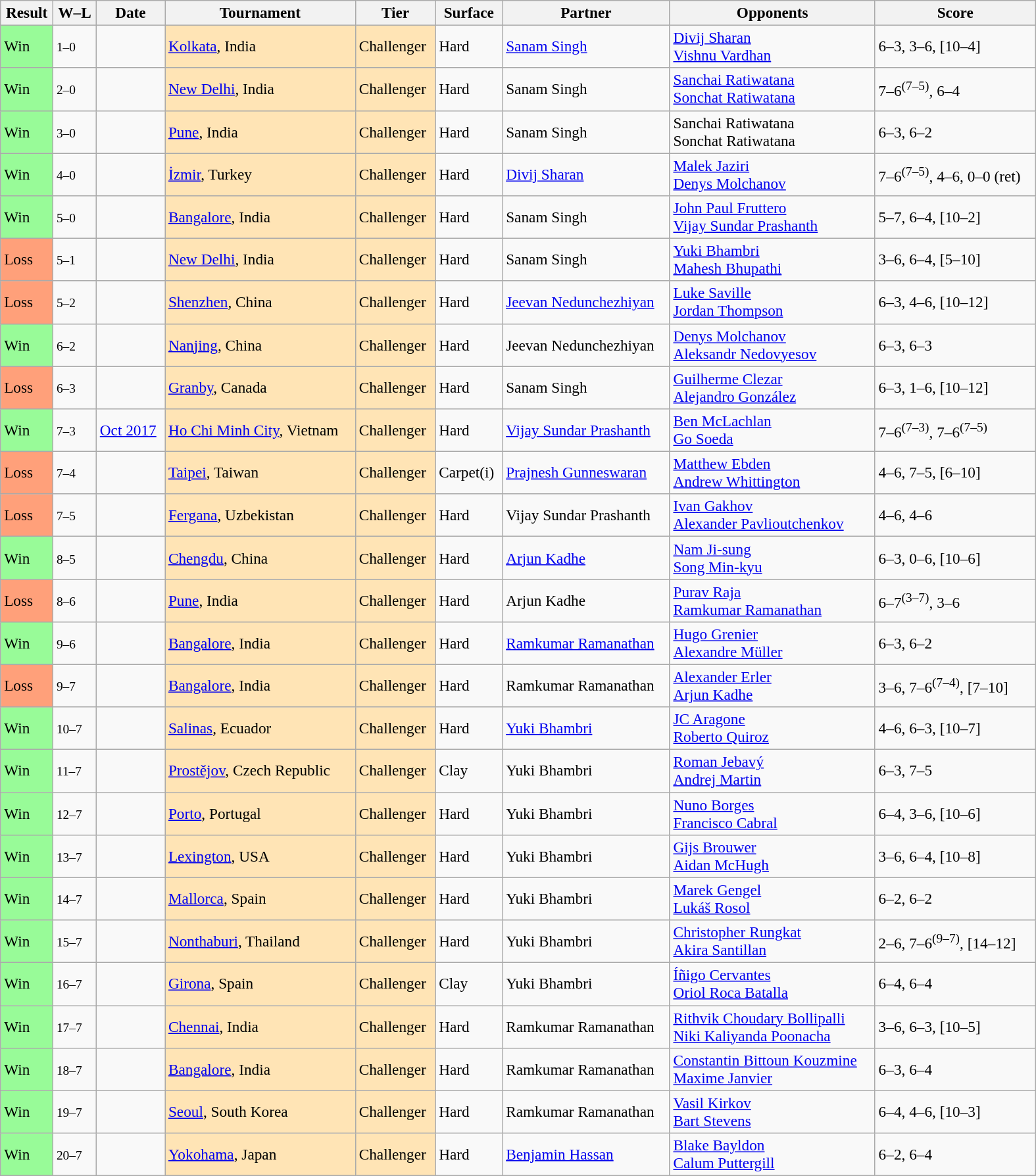<table class="wikitable sortable" style="font-size:97%;" width="1050">
<tr>
<th>Result</th>
<th class="unsortable">W–L</th>
<th>Date</th>
<th>Tournament</th>
<th>Tier</th>
<th>Surface</th>
<th>Partner</th>
<th>Opponents</th>
<th class="unsortable">Score</th>
</tr>
<tr>
<td style="background:#98FB98">Win</td>
<td><small>1–0</small></td>
<td><a href='#'></a></td>
<td style="background:moccasin"><a href='#'>Kolkata</a>, India</td>
<td style="background:moccasin">Challenger</td>
<td>Hard</td>
<td> <a href='#'>Sanam Singh</a></td>
<td> <a href='#'>Divij Sharan</a><br> <a href='#'>Vishnu Vardhan</a></td>
<td>6–3, 3–6, [10–4]</td>
</tr>
<tr>
<td style="background:#98FB98">Win</td>
<td><small>2–0</small></td>
<td><a href='#'></a></td>
<td style="background:moccasin"><a href='#'>New Delhi</a>, India</td>
<td style="background:moccasin">Challenger</td>
<td>Hard</td>
<td> Sanam Singh</td>
<td> <a href='#'>Sanchai Ratiwatana</a><br> <a href='#'>Sonchat Ratiwatana</a></td>
<td>7–6<sup>(7–5)</sup>, 6–4</td>
</tr>
<tr>
<td style="background:#98FB98">Win</td>
<td><small>3–0</small></td>
<td><a href='#'></a></td>
<td style="background:moccasin"><a href='#'>Pune</a>, India</td>
<td style="background:moccasin">Challenger</td>
<td>Hard</td>
<td> Sanam Singh</td>
<td> Sanchai Ratiwatana<br> Sonchat Ratiwatana</td>
<td>6–3, 6–2</td>
</tr>
<tr>
<td style="background:#98FB98">Win</td>
<td><small>4–0</small></td>
<td><a href='#'></a></td>
<td style="background:moccasin"><a href='#'>İzmir</a>, Turkey</td>
<td style="background:moccasin">Challenger</td>
<td>Hard</td>
<td> <a href='#'>Divij Sharan</a></td>
<td> <a href='#'>Malek Jaziri</a><br> <a href='#'>Denys Molchanov</a></td>
<td>7–6<sup>(7–5)</sup>, 4–6, 0–0 (ret)</td>
</tr>
<tr>
<td style="background:#98FB98">Win</td>
<td><small>5–0</small></td>
<td><a href='#'></a></td>
<td style="background:moccasin"><a href='#'>Bangalore</a>, India</td>
<td style="background:moccasin">Challenger</td>
<td>Hard</td>
<td> Sanam Singh</td>
<td> <a href='#'>John Paul Fruttero</a><br> <a href='#'>Vijay Sundar Prashanth</a></td>
<td>5–7, 6–4, [10–2]</td>
</tr>
<tr>
<td style="background:#FFA07A">Loss</td>
<td><small>5–1</small></td>
<td><a href='#'></a></td>
<td style="background:moccasin"><a href='#'>New Delhi</a>, India</td>
<td style="background:moccasin">Challenger</td>
<td>Hard</td>
<td> Sanam Singh</td>
<td> <a href='#'>Yuki Bhambri</a><br> <a href='#'>Mahesh Bhupathi</a></td>
<td>3–6, 6–4, [5–10]</td>
</tr>
<tr>
<td style="background:#FFA07A">Loss</td>
<td><small>5–2</small></td>
<td><a href='#'></a></td>
<td style="background:moccasin"><a href='#'>Shenzhen</a>, China</td>
<td style="background:moccasin">Challenger</td>
<td>Hard</td>
<td> <a href='#'>Jeevan Nedunchezhiyan</a></td>
<td> <a href='#'>Luke Saville</a><br> <a href='#'>Jordan Thompson</a></td>
<td>6–3, 4–6, [10–12]</td>
</tr>
<tr>
<td style="background:#98FB98">Win</td>
<td><small>6–2</small></td>
<td><a href='#'></a></td>
<td style="background:moccasin"><a href='#'>Nanjing</a>, China</td>
<td style="background:moccasin">Challenger</td>
<td>Hard</td>
<td> Jeevan Nedunchezhiyan</td>
<td> <a href='#'>Denys Molchanov</a><br> <a href='#'>Aleksandr Nedovyesov</a></td>
<td>6–3, 6–3</td>
</tr>
<tr>
<td style="background:#FFA07A">Loss</td>
<td><small>6–3</small></td>
<td><a href='#'></a></td>
<td style="background:moccasin"><a href='#'>Granby</a>, Canada</td>
<td style="background:moccasin">Challenger</td>
<td>Hard</td>
<td> Sanam Singh</td>
<td> <a href='#'>Guilherme Clezar</a><br> <a href='#'>Alejandro González</a></td>
<td>6–3, 1–6, [10–12]</td>
</tr>
<tr>
<td style="background:#98fb98;">Win</td>
<td><small>7–3</small></td>
<td><a href='#'>Oct 2017</a></td>
<td style="background:moccasin;"><a href='#'>Ho Chi Minh City</a>, Vietnam</td>
<td style="background:moccasin;">Challenger</td>
<td>Hard</td>
<td> <a href='#'>Vijay Sundar Prashanth</a></td>
<td> <a href='#'>Ben McLachlan</a><br>  <a href='#'>Go Soeda</a></td>
<td>7–6<sup>(7–3)</sup>, 7–6<sup>(7–5)</sup></td>
</tr>
<tr>
<td style="background:#FFA07A">Loss</td>
<td><small>7–4</small></td>
<td><a href='#'></a></td>
<td style="background:moccasin"><a href='#'>Taipei</a>, Taiwan</td>
<td style="background:moccasin">Challenger</td>
<td>Carpet(i)</td>
<td> <a href='#'>Prajnesh Gunneswaran</a></td>
<td> <a href='#'>Matthew Ebden</a><br> <a href='#'>Andrew Whittington</a></td>
<td>4–6, 7–5, [6–10]</td>
</tr>
<tr>
<td style="background:#FFA07A">Loss</td>
<td><small>7–5</small></td>
<td><a href='#'></a></td>
<td style="background:moccasin"><a href='#'>Fergana</a>, Uzbekistan</td>
<td style="background:moccasin">Challenger</td>
<td>Hard</td>
<td> Vijay Sundar Prashanth</td>
<td> <a href='#'>Ivan Gakhov</a><br> <a href='#'>Alexander Pavlioutchenkov</a></td>
<td>4–6, 4–6</td>
</tr>
<tr>
<td style="background:#98FB98">Win</td>
<td><small>8–5</small></td>
<td><a href='#'></a></td>
<td style="background:moccasin"><a href='#'>Chengdu</a>, China</td>
<td style="background:moccasin">Challenger</td>
<td>Hard</td>
<td> <a href='#'>Arjun Kadhe</a></td>
<td> <a href='#'>Nam Ji-sung</a> <br>  <a href='#'>Song Min-kyu</a></td>
<td>6–3, 0–6, [10–6]</td>
</tr>
<tr>
<td style="background:#FFA07A">Loss</td>
<td><small>8–6</small></td>
<td><a href='#'></a></td>
<td style="background:#FFE4B5;"><a href='#'>Pune</a>, India</td>
<td style="background:#FFE4B5;">Challenger</td>
<td>Hard</td>
<td> Arjun Kadhe</td>
<td> <a href='#'>Purav Raja</a> <br>  <a href='#'>Ramkumar Ramanathan</a></td>
<td>6–7<sup>(3–7)</sup>, 3–6</td>
</tr>
<tr>
<td style="background:#98FB98">Win</td>
<td><small>9–6</small></td>
<td><a href='#'></a></td>
<td style="background:moccasin"><a href='#'>Bangalore</a>, India</td>
<td style="background:moccasin">Challenger</td>
<td>Hard</td>
<td> <a href='#'>Ramkumar Ramanathan</a></td>
<td> <a href='#'>Hugo Grenier</a><br> <a href='#'>Alexandre Müller</a></td>
<td>6–3, 6–2</td>
</tr>
<tr>
<td style="background:#FFA07A">Loss</td>
<td><small>9–7</small></td>
<td><a href='#'></a></td>
<td style="background:#FFE4B5;"><a href='#'>Bangalore</a>, India</td>
<td style="background:#FFE4B5;">Challenger</td>
<td>Hard</td>
<td> Ramkumar Ramanathan</td>
<td> <a href='#'>Alexander Erler</a><br> <a href='#'>Arjun Kadhe</a></td>
<td>3–6, 7–6<sup>(7–4)</sup>, [7–10]</td>
</tr>
<tr>
<td style="background:#98FB98">Win</td>
<td><small>10–7</small></td>
<td><a href='#'></a></td>
<td style="background:moccasin"><a href='#'>Salinas</a>, Ecuador</td>
<td style="background:moccasin">Challenger</td>
<td>Hard</td>
<td> <a href='#'>Yuki Bhambri</a></td>
<td> <a href='#'>JC Aragone</a><br> <a href='#'>Roberto Quiroz</a></td>
<td>4–6, 6–3, [10–7]</td>
</tr>
<tr>
<td style="background:#98FB98">Win</td>
<td><small>11–7</small></td>
<td><a href='#'></a></td>
<td style="background:moccasin"><a href='#'>Prostějov</a>, Czech Republic</td>
<td style="background:moccasin">Challenger</td>
<td>Clay</td>
<td> Yuki Bhambri</td>
<td> <a href='#'>Roman Jebavý</a><br> <a href='#'>Andrej Martin</a></td>
<td>6–3, 7–5</td>
</tr>
<tr>
<td style="background:#98FB98">Win</td>
<td><small>12–7</small></td>
<td><a href='#'></a></td>
<td style="background:moccasin"><a href='#'>Porto</a>, Portugal</td>
<td style="background:moccasin">Challenger</td>
<td>Hard</td>
<td> Yuki Bhambri</td>
<td> <a href='#'>Nuno Borges</a><br> <a href='#'>Francisco Cabral</a></td>
<td>6–4, 3–6, [10–6]</td>
</tr>
<tr>
<td style="background:#98FB98">Win</td>
<td><small>13–7</small></td>
<td><a href='#'></a></td>
<td style="background:moccasin"><a href='#'>Lexington</a>, USA</td>
<td style="background:moccasin">Challenger</td>
<td>Hard</td>
<td> Yuki Bhambri</td>
<td> <a href='#'>Gijs Brouwer</a><br> <a href='#'>Aidan McHugh</a></td>
<td>3–6, 6–4, [10–8]</td>
</tr>
<tr>
<td style="background:#98FB98">Win</td>
<td><small>14–7</small></td>
<td><a href='#'></a></td>
<td style="background:moccasin"><a href='#'>Mallorca</a>, Spain</td>
<td style="background:moccasin">Challenger</td>
<td>Hard</td>
<td> Yuki Bhambri</td>
<td> <a href='#'>Marek Gengel</a><br> <a href='#'>Lukáš Rosol</a></td>
<td>6–2, 6–2</td>
</tr>
<tr>
<td style="background:#98FB98">Win</td>
<td><small>15–7</small></td>
<td><a href='#'></a></td>
<td style="background:#FFE4B5;"><a href='#'>Nonthaburi</a>, Thailand</td>
<td style="background:#FFE4B5;">Challenger</td>
<td>Hard</td>
<td> Yuki Bhambri</td>
<td> <a href='#'>Christopher Rungkat</a><br> <a href='#'>Akira Santillan</a></td>
<td>2–6, 7–6<sup>(9–7)</sup>, [14–12]</td>
</tr>
<tr>
<td style="background:#98FB98">Win</td>
<td><small>16–7</small></td>
<td><a href='#'></a></td>
<td style="background:#FFE4B5;"><a href='#'>Girona</a>, Spain</td>
<td style="background:#FFE4B5;">Challenger</td>
<td>Clay</td>
<td> Yuki Bhambri</td>
<td> <a href='#'>Íñigo Cervantes</a><br> <a href='#'>Oriol Roca Batalla</a></td>
<td>6–4, 6–4</td>
</tr>
<tr>
<td style="background:#98FB98">Win</td>
<td><small>17–7</small></td>
<td><a href='#'></a></td>
<td style="background:moccasin"><a href='#'>Chennai</a>, India</td>
<td style="background:moccasin">Challenger</td>
<td>Hard</td>
<td> Ramkumar Ramanathan</td>
<td> <a href='#'>Rithvik Choudary Bollipalli</a><br> <a href='#'>Niki Kaliyanda Poonacha</a></td>
<td>3–6, 6–3, [10–5]</td>
</tr>
<tr>
<td style="background:#98FB98">Win</td>
<td><small>18–7</small></td>
<td><a href='#'></a></td>
<td style="background:moccasin"><a href='#'>Bangalore</a>, India</td>
<td style="background:moccasin">Challenger</td>
<td>Hard</td>
<td> Ramkumar Ramanathan</td>
<td> <a href='#'>Constantin Bittoun Kouzmine</a><br> <a href='#'>Maxime Janvier</a></td>
<td>6–3, 6–4</td>
</tr>
<tr>
<td style="background:#98FB98">Win</td>
<td><small>19–7</small></td>
<td><a href='#'></a></td>
<td style="background:moccasin"><a href='#'>Seoul</a>, South Korea</td>
<td style="background:moccasin">Challenger</td>
<td>Hard</td>
<td> Ramkumar Ramanathan</td>
<td> <a href='#'>Vasil Kirkov</a> <br>  <a href='#'>Bart Stevens</a></td>
<td>6–4, 4–6, [10–3]</td>
</tr>
<tr>
<td bgcolor=98FB98>Win</td>
<td><small>20–7</small></td>
<td><a href='#'></a></td>
<td bgcolor="moccasin"><a href='#'>Yokohama</a>, Japan</td>
<td style="background:#FFE4B5;">Challenger</td>
<td>Hard</td>
<td> <a href='#'>Benjamin Hassan</a></td>
<td> <a href='#'>Blake Bayldon</a><br> <a href='#'>Calum Puttergill</a></td>
<td>6–2, 6–4</td>
</tr>
</table>
